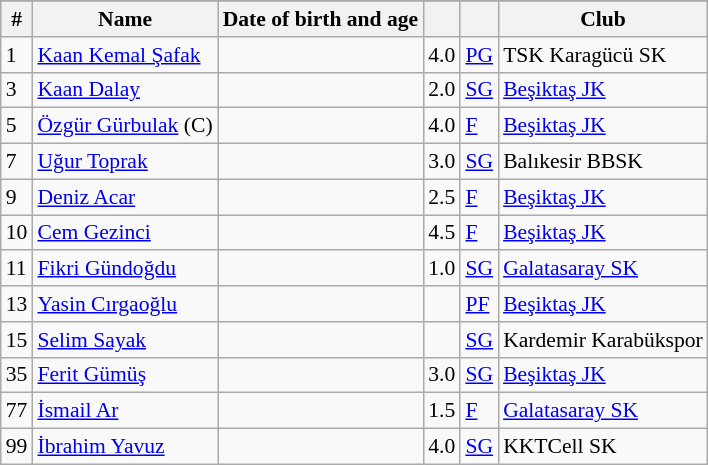<table class=wikitable style="font-size:90%">
<tr bgcolor=#F2F2F2 style="text-align:center; font-size:90%;">
</tr>
<tr bgcolor=#ADEBFD>
<th>#</th>
<th>Name</th>
<th>Date of birth and age</th>
<th></th>
<th></th>
<th>Club</th>
</tr>
<tr>
<td>1</td>
<td><a href='#'>Kaan Kemal Şafak</a></td>
<td align=right></td>
<td>4.0</td>
<td><a href='#'>PG</a></td>
<td>TSK Karagücü SK</td>
</tr>
<tr>
<td>3</td>
<td><a href='#'>Kaan Dalay</a></td>
<td align=right></td>
<td>2.0</td>
<td><a href='#'>SG</a></td>
<td><a href='#'>Beşiktaş JK</a></td>
</tr>
<tr>
<td>5</td>
<td><a href='#'>Özgür Gürbulak</a> (C)</td>
<td align=right></td>
<td>4.0</td>
<td><a href='#'>F</a></td>
<td><a href='#'>Beşiktaş JK</a></td>
</tr>
<tr>
<td>7</td>
<td><a href='#'>Uğur Toprak</a></td>
<td align=right></td>
<td>3.0</td>
<td><a href='#'>SG</a></td>
<td>Balıkesir BBSK</td>
</tr>
<tr>
<td>9</td>
<td><a href='#'>Deniz Acar</a></td>
<td align=right></td>
<td>2.5</td>
<td><a href='#'>F</a></td>
<td><a href='#'>Beşiktaş JK</a></td>
</tr>
<tr>
<td>10</td>
<td><a href='#'>Cem Gezinci</a></td>
<td align=right></td>
<td>4.5</td>
<td><a href='#'>F</a></td>
<td><a href='#'>Beşiktaş JK</a></td>
</tr>
<tr>
<td>11</td>
<td><a href='#'>Fikri Gündoğdu</a></td>
<td align=right></td>
<td>1.0</td>
<td><a href='#'>SG</a></td>
<td><a href='#'>Galatasaray SK</a></td>
</tr>
<tr>
<td>13</td>
<td><a href='#'>Yasin Cırgaoğlu</a></td>
<td align=right></td>
<td></td>
<td><a href='#'>PF</a></td>
<td><a href='#'>Beşiktaş JK</a></td>
</tr>
<tr>
<td>15</td>
<td><a href='#'>Selim Sayak</a></td>
<td align=right></td>
<td></td>
<td><a href='#'>SG</a></td>
<td>Kardemir Karabükspor</td>
</tr>
<tr>
<td>35</td>
<td><a href='#'>Ferit Gümüş</a></td>
<td align=right></td>
<td>3.0</td>
<td><a href='#'>SG</a></td>
<td><a href='#'>Beşiktaş JK</a></td>
</tr>
<tr>
<td>77</td>
<td><a href='#'>İsmail Ar</a></td>
<td align=right></td>
<td>1.5</td>
<td><a href='#'>F</a></td>
<td><a href='#'>Galatasaray SK</a></td>
</tr>
<tr>
<td>99</td>
<td><a href='#'>İbrahim Yavuz</a></td>
<td align=right></td>
<td>4.0</td>
<td><a href='#'>SG</a></td>
<td>KKTCell SK</td>
</tr>
</table>
